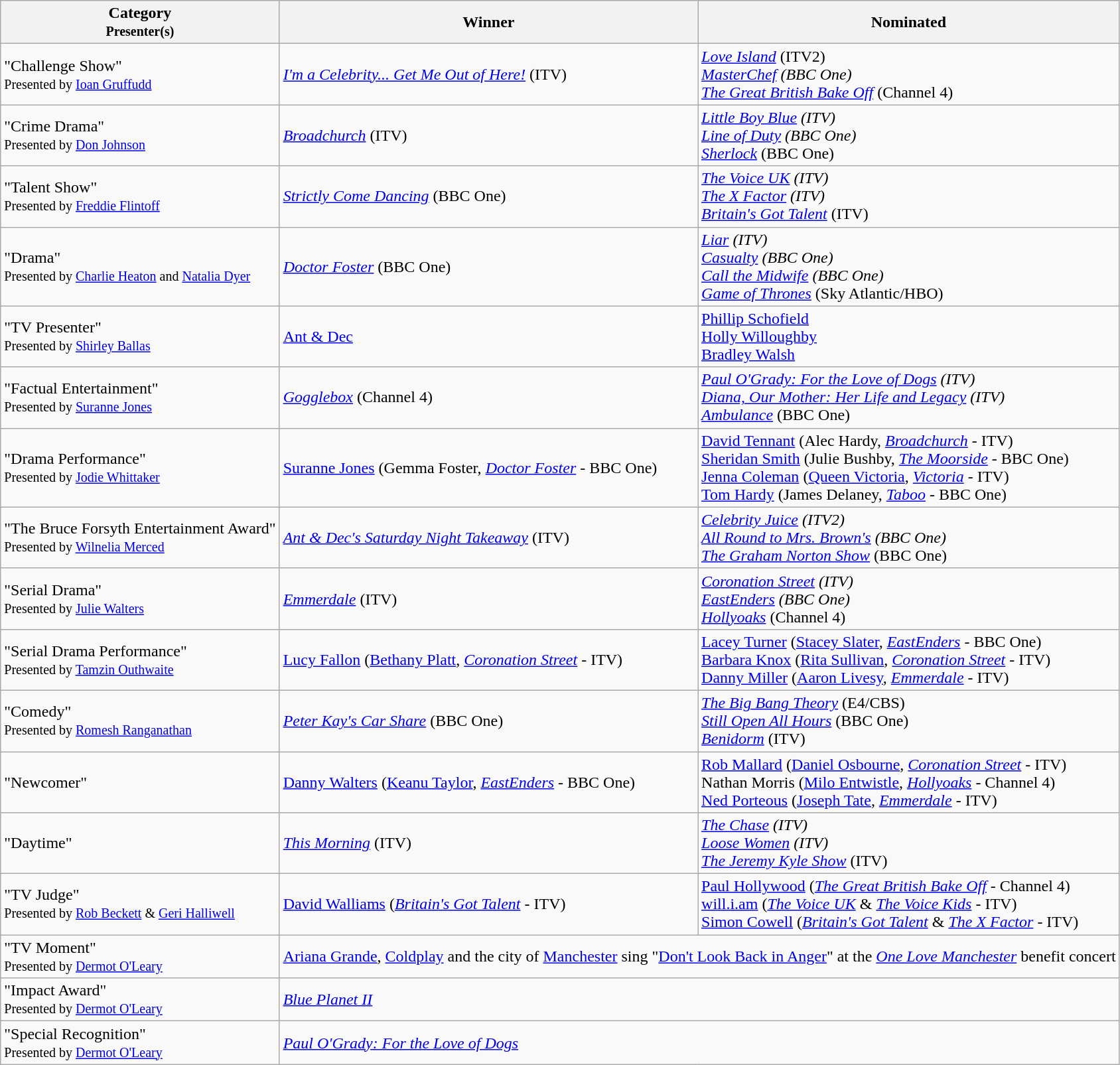<table class="wikitable sortable">
<tr>
<th>Category<br><small>Presenter(s)</small></th>
<th>Winner</th>
<th>Nominated</th>
</tr>
<tr>
<td>"Challenge Show"<br><small>Presented by <a href='#'>Ioan Gruffudd</a></small></td>
<td><em><a href='#'>I'm a Celebrity... Get Me Out of Here!</a></em> (ITV)</td>
<td><em><a href='#'>Love Island</a></em> (ITV2)<br><em><a href='#'>MasterChef</a> (BBC One)<br><a href='#'>The Great British Bake Off</a></em> (Channel 4)</td>
</tr>
<tr>
<td>"Crime Drama"<br><small>Presented by <a href='#'>Don Johnson</a></small></td>
<td><em><a href='#'>Broadchurch</a></em> (ITV)</td>
<td><em><a href='#'>Little Boy Blue</a> (ITV)<br><a href='#'>Line of Duty</a> (BBC One)<br><a href='#'>Sherlock</a></em> (BBC One)</td>
</tr>
<tr>
<td>"Talent Show"<br><small>Presented by <a href='#'>Freddie Flintoff</a></small></td>
<td><em><a href='#'>Strictly Come Dancing</a></em> (BBC One)</td>
<td><em><a href='#'>The Voice UK</a> (ITV)<br><a href='#'>The X Factor</a> (ITV)<br><a href='#'>Britain's Got Talent</a></em> (ITV)</td>
</tr>
<tr>
<td>"Drama"<br><small>Presented by <a href='#'>Charlie Heaton</a> and <a href='#'>Natalia Dyer</a></small></td>
<td><em><a href='#'>Doctor Foster</a></em> (BBC One)</td>
<td><em><a href='#'>Liar</a> (ITV)<br><a href='#'>Casualty</a> (BBC One)<br><a href='#'>Call the Midwife</a> (BBC One)<br><a href='#'>Game of Thrones</a></em> (Sky Atlantic/HBO)</td>
</tr>
<tr>
<td>"TV Presenter"<br><small>Presented by <a href='#'>Shirley Ballas</a></small></td>
<td><a href='#'>Ant & Dec</a></td>
<td><a href='#'>Phillip Schofield</a><br><a href='#'>Holly Willoughby</a><br><a href='#'>Bradley Walsh</a></td>
</tr>
<tr>
<td>"Factual Entertainment"<br><small>Presented by <a href='#'>Suranne Jones</a></small></td>
<td><em><a href='#'>Gogglebox</a></em> (Channel 4)</td>
<td><em><a href='#'>Paul O'Grady: For the Love of Dogs</a> (ITV)<br><a href='#'>Diana, Our Mother: Her Life and Legacy</a> (ITV)<br><a href='#'>Ambulance</a></em> (BBC One)</td>
</tr>
<tr>
<td>"Drama Performance"<br><small>Presented by <a href='#'>Jodie Whittaker</a></small></td>
<td><a href='#'>Suranne Jones</a> (Gemma Foster, <em><a href='#'>Doctor Foster</a></em> - BBC One)</td>
<td><a href='#'>David Tennant</a> (Alec Hardy, <em><a href='#'>Broadchurch</a></em> - ITV)<br><a href='#'>Sheridan Smith</a> (Julie Bushby, <em><a href='#'>The Moorside</a></em> - BBC One)<br><a href='#'>Jenna Coleman</a> (<a href='#'>Queen Victoria</a>, <em><a href='#'>Victoria</a></em> - ITV)<br><a href='#'>Tom Hardy</a> (James Delaney, <em><a href='#'>Taboo</a></em> - BBC One)</td>
</tr>
<tr>
<td>"The Bruce Forsyth Entertainment Award"<br><small>Presented by <a href='#'>Wilnelia Merced</a></small></td>
<td><em><a href='#'>Ant & Dec's Saturday Night Takeaway</a></em> (ITV)</td>
<td><em><a href='#'>Celebrity Juice</a> (ITV2)<br><a href='#'>All Round to Mrs. Brown's</a> (BBC One)<br><a href='#'>The Graham Norton Show</a></em> (BBC One)</td>
</tr>
<tr>
<td>"Serial Drama"<br><small>Presented by <a href='#'>Julie Walters</a></small></td>
<td><em><a href='#'>Emmerdale</a></em> (ITV)</td>
<td><em><a href='#'>Coronation Street</a> (ITV)<br><a href='#'>EastEnders</a> (BBC One)<br><a href='#'>Hollyoaks</a></em> (Channel 4)</td>
</tr>
<tr>
<td>"Serial Drama Performance"<br><small>Presented by <a href='#'>Tamzin Outhwaite</a></small></td>
<td><a href='#'>Lucy Fallon</a> (<a href='#'>Bethany Platt</a>, <em><a href='#'>Coronation Street</a></em> - ITV)</td>
<td><a href='#'>Lacey Turner</a> (<a href='#'>Stacey Slater</a>, <em><a href='#'>EastEnders</a></em> - BBC One)<br><a href='#'>Barbara Knox</a> (<a href='#'>Rita Sullivan</a>, <em><a href='#'>Coronation Street</a></em> - ITV)<br><a href='#'>Danny Miller</a> (<a href='#'>Aaron Livesy</a>, <em><a href='#'>Emmerdale</a></em> - ITV)</td>
</tr>
<tr>
<td>"Comedy"<br><small>Presented by <a href='#'>Romesh Ranganathan</a></small></td>
<td><em><a href='#'>Peter Kay's Car Share</a></em> (BBC One)</td>
<td><em><a href='#'>The Big Bang Theory</a></em> (E4/CBS)<br><em><a href='#'>Still Open All Hours</a></em> (BBC One)<br><em><a href='#'>Benidorm</a></em> (ITV)</td>
</tr>
<tr>
<td>"Newcomer"</td>
<td><a href='#'>Danny Walters</a> (<a href='#'>Keanu Taylor</a>, <em><a href='#'>EastEnders</a></em> - BBC One)</td>
<td><a href='#'>Rob Mallard</a> (<a href='#'>Daniel Osbourne</a>, <em><a href='#'>Coronation Street</a></em> - ITV)<br>Nathan Morris (<a href='#'>Milo Entwistle</a>, <em><a href='#'>Hollyoaks</a></em> - Channel 4) <br><a href='#'>Ned Porteous</a> (<a href='#'>Joseph Tate</a>, <em><a href='#'>Emmerdale</a></em> - ITV)</td>
</tr>
<tr>
<td>"Daytime"</td>
<td><em><a href='#'>This Morning</a></em> (ITV)</td>
<td><em><a href='#'>The Chase</a> (ITV)<br><a href='#'>Loose Women</a> (ITV)<br><a href='#'>The Jeremy Kyle Show</a></em> (ITV)</td>
</tr>
<tr>
<td>"TV Judge"<br><small>Presented by <a href='#'>Rob Beckett</a> & <a href='#'>Geri Halliwell</a></small></td>
<td><a href='#'>David Walliams</a> (<em><a href='#'>Britain's Got Talent</a></em> - ITV)</td>
<td><a href='#'>Paul Hollywood</a> (<em><a href='#'>The Great British Bake Off</a></em> - Channel 4)<br><a href='#'>will.i.am</a> (<em><a href='#'>The Voice UK</a></em> & <em><a href='#'>The Voice Kids</a></em> - ITV)<br><a href='#'>Simon Cowell</a> (<em><a href='#'>Britain's Got Talent</a></em> & <em><a href='#'>The X Factor</a></em> - ITV)</td>
</tr>
<tr>
<td>"TV Moment"<br><small>Presented by <a href='#'>Dermot O'Leary</a></small></td>
<td colspan=2><a href='#'>Ariana Grande</a>, <a href='#'>Coldplay</a> and the city of <a href='#'>Manchester</a> sing "<a href='#'>Don't Look Back in Anger</a>" at the <em><a href='#'>One Love Manchester</a></em> benefit concert</td>
</tr>
<tr>
<td>"Impact Award"<br><small>Presented by <a href='#'>Dermot O'Leary</a></small></td>
<td colspan=2><em><a href='#'>Blue Planet II</a></em></td>
</tr>
<tr>
<td>"Special Recognition"<br><small>Presented by <a href='#'>Dermot O'Leary</a></small></td>
<td colspan=2><em><a href='#'>Paul O'Grady: For the Love of Dogs</a></em></td>
</tr>
</table>
